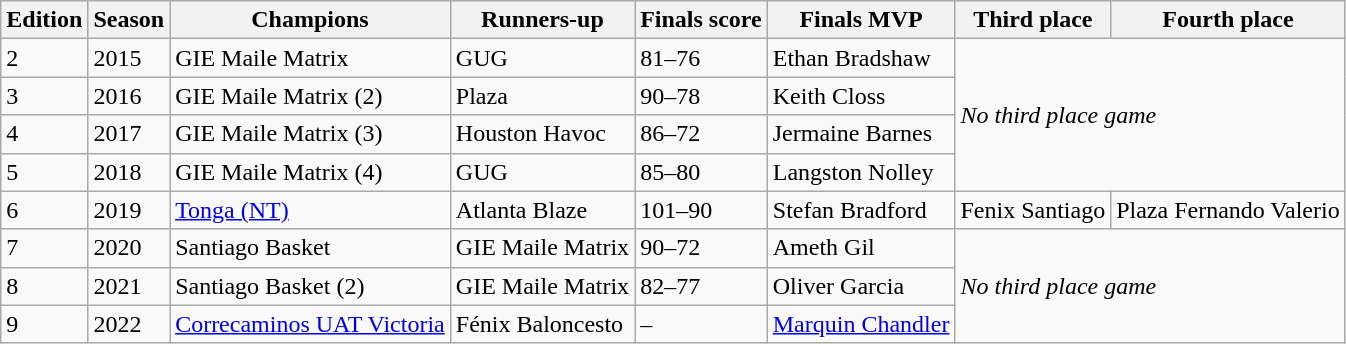<table class="wikitable">
<tr>
<th>Edition</th>
<th>Season</th>
<th>Champions</th>
<th>Runners-up</th>
<th>Finals score</th>
<th>Finals MVP</th>
<th>Third place</th>
<th>Fourth place</th>
</tr>
<tr>
<td>2</td>
<td>2015</td>
<td> GIE Maile Matrix</td>
<td> GUG</td>
<td>81–76</td>
<td>Ethan Bradshaw</td>
<td colspan="2" rowspan="4"><em>No third place game</em></td>
</tr>
<tr>
<td>3</td>
<td>2016</td>
<td> GIE Maile Matrix (2)</td>
<td> Plaza</td>
<td>90–78</td>
<td>Keith Closs</td>
</tr>
<tr>
<td>4</td>
<td>2017</td>
<td> GIE Maile Matrix (3)</td>
<td> Houston Havoc</td>
<td>86–72</td>
<td>Jermaine Barnes</td>
</tr>
<tr>
<td>5</td>
<td>2018</td>
<td> GIE Maile Matrix (4)</td>
<td> GUG</td>
<td>85–80</td>
<td>Langston Nolley</td>
</tr>
<tr>
<td>6</td>
<td>2019</td>
<td> <a href='#'>Tonga (NT)</a></td>
<td> Atlanta Blaze</td>
<td>101–90</td>
<td>Stefan Bradford</td>
<td> Fenix Santiago</td>
<td> Plaza Fernando Valerio</td>
</tr>
<tr>
<td>7</td>
<td>2020</td>
<td> Santiago Basket</td>
<td> GIE Maile Matrix</td>
<td>90–72</td>
<td>Ameth Gil</td>
<td colspan="2" rowspan="3"><em>No third place game</em></td>
</tr>
<tr>
<td>8</td>
<td>2021</td>
<td> Santiago Basket (2)</td>
<td> GIE Maile Matrix</td>
<td>82–77</td>
<td>Oliver Garcia</td>
</tr>
<tr>
<td>9</td>
<td>2022</td>
<td> <a href='#'>Correcaminos UAT Victoria</a></td>
<td> Fénix Baloncesto</td>
<td>–</td>
<td><a href='#'>Marquin Chandler</a></td>
</tr>
</table>
